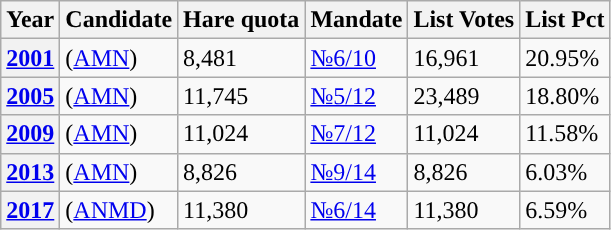<table class="wikitable" style="margin:0.5em;">
<tr>
<th scope="col">Year</th>
<th scope="col">Candidate</th>
<th scope="col">Hare quota</th>
<th scope="col">Mandate</th>
<th scope="col">List Votes</th>
<th scope="col">List Pct</th>
</tr>
<tr>
<th scope="row"><a href='#'>2001</a></th>
<td> (<a href='#'>AMN</a>)</td>
<td>8,481</td>
<td><a href='#'>№6/10</a></td>
<td>16,961</td>
<td>20.95%</td>
</tr>
<tr>
<th scope="row"><a href='#'>2005</a></th>
<td> (<a href='#'>AMN</a>)</td>
<td>11,745</td>
<td><a href='#'>№5/12</a></td>
<td>23,489</td>
<td>18.80%</td>
</tr>
<tr>
<th scope="row"><a href='#'>2009</a></th>
<td> (<a href='#'>AMN</a>)</td>
<td>11,024</td>
<td><a href='#'>№7/12</a></td>
<td>11,024</td>
<td>11.58%</td>
</tr>
<tr>
<th scope="row"><a href='#'>2013</a></th>
<td> (<a href='#'>AMN</a>)</td>
<td>8,826</td>
<td><a href='#'>№9/14</a></td>
<td>8,826</td>
<td>6.03%</td>
</tr>
<tr>
<th scope="row"><a href='#'>2017</a></th>
<td> (<a href='#'>ANMD</a>)</td>
<td>11,380</td>
<td><a href='#'>№6/14</a></td>
<td>11,380</td>
<td>6.59%</td>
</tr>
</table>
